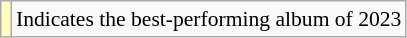<table class="wikitable" style="font-size:90%;">
<tr>
<td style="background-color:#FFFFBB"></td>
<td>Indicates the best-performing album of 2023</td>
</tr>
</table>
